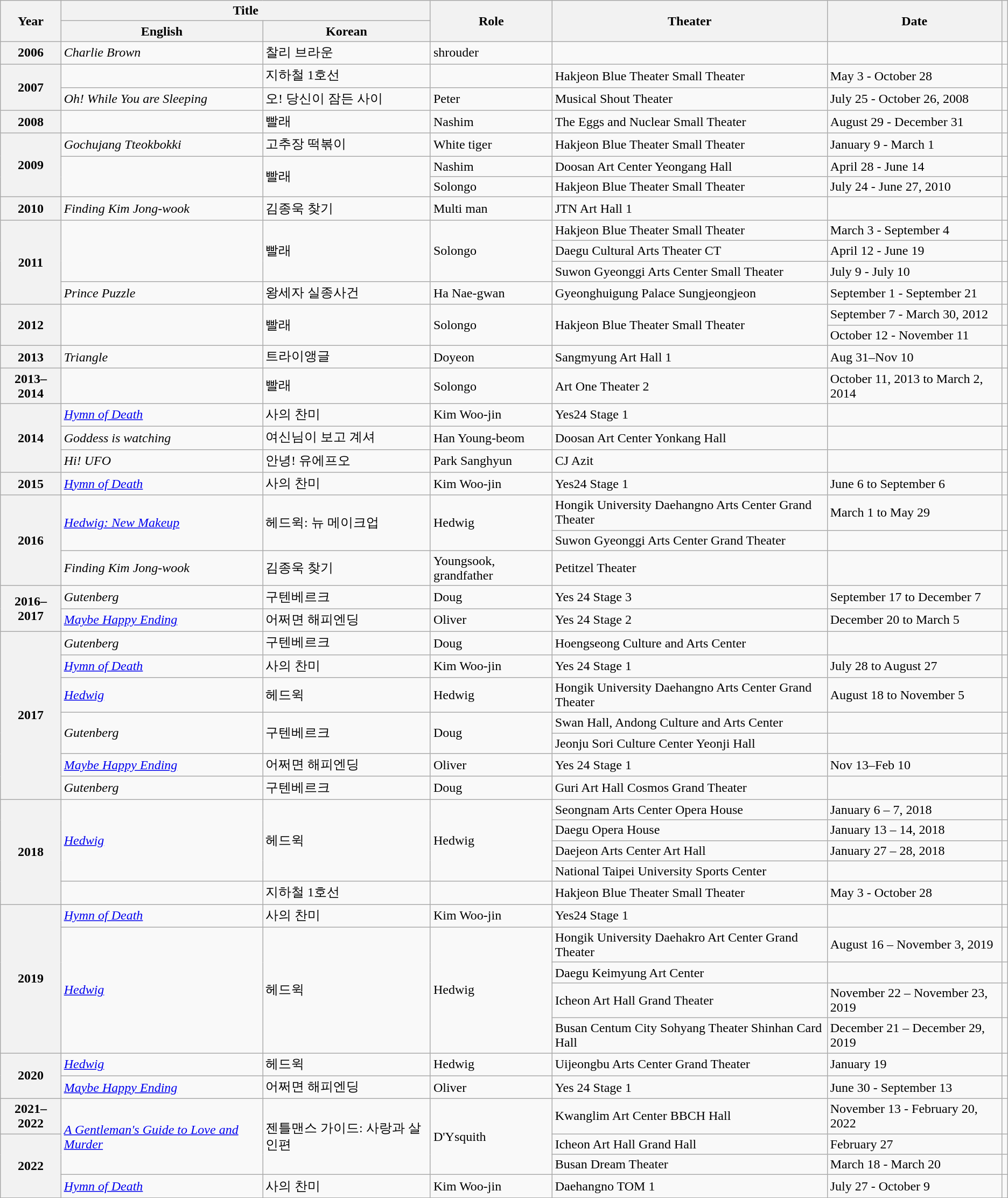<table class="wikitable sortable plainrowheaders" style="text-align:left; font-size:100%;">
<tr>
<th rowspan="2" scope="col">Year</th>
<th colspan="2" scope="col">Title</th>
<th rowspan="2" scope="col">Role</th>
<th rowspan="2" scope="col">Theater</th>
<th rowspan="2" scope="col">Date</th>
<th rowspan="2" scope="col" class="unsortable"></th>
</tr>
<tr>
<th>English</th>
<th>Korean</th>
</tr>
<tr>
<th scope="row">2006</th>
<td><em>Charlie Brown</em></td>
<td>찰리 브라운</td>
<td>shrouder</td>
<td></td>
<td></td>
<td></td>
</tr>
<tr>
<th rowspan="2" scope="row">2007</th>
<td><em></em></td>
<td>지하철 1호선</td>
<td></td>
<td>Hakjeon Blue Theater Small Theater</td>
<td>May 3 - October 28</td>
<td></td>
</tr>
<tr>
<td><em>Oh! While You are Sleeping</em></td>
<td>오! 당신이 잠든 사이</td>
<td>Peter</td>
<td>Musical Shout Theater</td>
<td>July 25 -  October 26, 2008</td>
<td></td>
</tr>
<tr>
<th scope="row">2008</th>
<td><em></em></td>
<td>빨래</td>
<td>Nashim</td>
<td>The Eggs and Nuclear Small Theater</td>
<td>August 29 - December 31</td>
<td></td>
</tr>
<tr>
<th rowspan="3" scope="row">2009</th>
<td><em>Gochujang Tteokbokki</em></td>
<td>고추장 떡볶이</td>
<td>White tiger</td>
<td>Hakjeon Blue Theater Small Theater</td>
<td>January 9 - March 1</td>
<td></td>
</tr>
<tr>
<td rowspan="2"><em></em></td>
<td rowspan="2">빨래</td>
<td>Nashim</td>
<td>Doosan Art Center Yeongang Hall</td>
<td>April 28 - June 14</td>
<td></td>
</tr>
<tr>
<td>Solongo</td>
<td>Hakjeon Blue Theater Small Theater</td>
<td>July 24 - June 27, 2010</td>
<td></td>
</tr>
<tr>
<th scope="row">2010</th>
<td><em>Finding Kim Jong-wook</em></td>
<td>김종욱 찾기</td>
<td>Multi man</td>
<td>JTN Art Hall 1</td>
<td></td>
<td></td>
</tr>
<tr>
<th rowspan="4" scope="row">2011</th>
<td rowspan="3"><em></em></td>
<td rowspan="3">빨래</td>
<td rowspan="3">Solongo</td>
<td>Hakjeon Blue Theater Small Theater</td>
<td>March 3 - September 4</td>
<td></td>
</tr>
<tr>
<td>Daegu Cultural Arts Theater CT</td>
<td>April 12 - June 19</td>
<td></td>
</tr>
<tr>
<td>Suwon Gyeonggi Arts Center Small Theater</td>
<td>July 9 - July 10</td>
<td></td>
</tr>
<tr>
<td><em>Prince Puzzle</em></td>
<td>왕세자 실종사건</td>
<td>Ha Nae-gwan</td>
<td>Gyeonghuigung Palace Sungjeongjeon</td>
<td>September 1 - September 21</td>
<td></td>
</tr>
<tr>
<th rowspan="2" scope="row">2012</th>
<td rowspan="2"><em></em></td>
<td rowspan="2">빨래</td>
<td rowspan="2">Solongo</td>
<td rowspan="2">Hakjeon Blue Theater Small Theater</td>
<td>September 7 - March 30, 2012</td>
<td></td>
</tr>
<tr>
<td>October 12 - November 11</td>
<td></td>
</tr>
<tr>
<th scope="row">2013</th>
<td><em>Triangle</em></td>
<td>트라이앵글</td>
<td>Doyeon</td>
<td>Sangmyung Art Hall 1</td>
<td>Aug 31–Nov 10</td>
<td></td>
</tr>
<tr>
<th scope="row">2013–2014</th>
<td><em></em></td>
<td>빨래</td>
<td>Solongo</td>
<td>Art One Theater 2</td>
<td>October 11, 2013 to March 2, 2014</td>
<td></td>
</tr>
<tr>
<th scope="row" rowspan="3">2014</th>
<td><em><a href='#'>Hymn of Death</a></em></td>
<td>사의 찬미</td>
<td>Kim Woo-jin</td>
<td>Yes24 Stage 1</td>
<td></td>
<td></td>
</tr>
<tr>
<td><em>Goddess is watching</em></td>
<td>여신님이 보고 계셔</td>
<td>Han Young-beom</td>
<td>Doosan Art Center Yonkang Hall</td>
<td></td>
<td></td>
</tr>
<tr>
<td><em>Hi! UFO</em></td>
<td>안녕! 유에프오</td>
<td>Park Sanghyun</td>
<td>CJ Azit</td>
<td></td>
<td></td>
</tr>
<tr>
<th scope="row">2015</th>
<td><em><a href='#'>Hymn of Death</a></em></td>
<td>사의 찬미</td>
<td>Kim Woo-jin</td>
<td>Yes24 Stage 1</td>
<td>June 6 to September 6</td>
<td></td>
</tr>
<tr>
<th scope="row" rowspan="3">2016</th>
<td rowspan="2"><em><a href='#'>Hedwig: New Makeup</a></em></td>
<td rowspan="2">헤드윅: 뉴 메이크업</td>
<td rowspan="2">Hedwig</td>
<td>Hongik University Daehangno Arts Center Grand Theater</td>
<td>March 1 to May 29</td>
<td></td>
</tr>
<tr>
<td>Suwon Gyeonggi Arts Center Grand Theater</td>
<td></td>
<td></td>
</tr>
<tr>
<td><em>Finding Kim Jong-wook</em></td>
<td>김종욱 찾기</td>
<td>Youngsook, grandfather</td>
<td>Petitzel Theater</td>
<td></td>
<td></td>
</tr>
<tr>
<th scope="row" rowspan="2">2016–2017</th>
<td><em>Gutenberg</em></td>
<td>구텐베르크</td>
<td>Doug</td>
<td>Yes 24 Stage 3</td>
<td>September 17 to December  7</td>
<td></td>
</tr>
<tr>
<td><em><a href='#'>Maybe Happy Ending</a></em></td>
<td>어쩌면 해피엔딩</td>
<td>Oliver</td>
<td>Yes 24 Stage 2</td>
<td>December 20 to March 5</td>
<td></td>
</tr>
<tr>
<th rowspan="7" scope="row">2017</th>
<td><em>Gutenberg</em></td>
<td>구텐베르크</td>
<td>Doug</td>
<td>Hoengseong Culture and Arts Center</td>
<td></td>
<td></td>
</tr>
<tr>
<td><em><a href='#'>Hymn of Death</a></em></td>
<td>사의 찬미</td>
<td>Kim Woo-jin</td>
<td>Yes 24 Stage 1</td>
<td>July 28 to August 27</td>
<td></td>
</tr>
<tr>
<td><em><a href='#'>Hedwig</a></em></td>
<td>헤드윅</td>
<td>Hedwig</td>
<td>Hongik University Daehangno Arts Center Grand Theater</td>
<td>August 18 to November 5</td>
<td></td>
</tr>
<tr>
<td rowspan="2"><em>Gutenberg</em></td>
<td rowspan="2">구텐베르크</td>
<td rowspan="2">Doug</td>
<td>Swan Hall, Andong Culture and Arts Center</td>
<td></td>
<td></td>
</tr>
<tr>
<td>Jeonju Sori Culture Center Yeonji Hall</td>
<td></td>
<td></td>
</tr>
<tr>
<td><em><a href='#'>Maybe Happy Ending</a></em></td>
<td>어쩌면 해피엔딩</td>
<td>Oliver</td>
<td>Yes 24 Stage 1</td>
<td>Nov 13–Feb 10</td>
<td></td>
</tr>
<tr>
<td><em>Gutenberg</em></td>
<td>구텐베르크</td>
<td>Doug</td>
<td>Guri Art Hall Cosmos Grand Theater</td>
<td></td>
<td></td>
</tr>
<tr>
<th rowspan="5" scope="row">2018</th>
<td rowspan="4"><em><a href='#'>Hedwig</a></em></td>
<td rowspan="4">헤드윅</td>
<td rowspan="4">Hedwig</td>
<td>Seongnam Arts Center Opera House</td>
<td>January 6 – 7, 2018</td>
<td></td>
</tr>
<tr>
<td>Daegu Opera House</td>
<td>January 13 – 14, 2018</td>
<td></td>
</tr>
<tr>
<td>Daejeon Arts Center Art Hall</td>
<td>January 27 – 28, 2018</td>
<td></td>
</tr>
<tr>
<td>National Taipei University Sports Center</td>
<td></td>
<td></td>
</tr>
<tr>
<td><em></em></td>
<td>지하철 1호선</td>
<td></td>
<td>Hakjeon Blue Theater Small Theater</td>
<td>May 3 - October 28</td>
<td></td>
</tr>
<tr>
<th rowspan="5" scope="row">2019</th>
<td><em><a href='#'>Hymn of Death</a></em></td>
<td>사의 찬미</td>
<td>Kim Woo-jin</td>
<td>Yes24 Stage 1</td>
<td></td>
<td></td>
</tr>
<tr>
<td rowspan="4"><em><a href='#'>Hedwig</a></em></td>
<td rowspan="4">헤드윅</td>
<td rowspan="4">Hedwig</td>
<td>Hongik University Daehakro Art Center Grand Theater</td>
<td>August 16 – November 3, 2019</td>
<td></td>
</tr>
<tr>
<td>Daegu Keimyung Art Center</td>
<td></td>
<td></td>
</tr>
<tr>
<td>Icheon Art Hall Grand Theater</td>
<td>November 22 – November 23, 2019</td>
<td></td>
</tr>
<tr>
<td>Busan Centum City Sohyang Theater Shinhan Card Hall</td>
<td>December 21 – December 29, 2019</td>
<td></td>
</tr>
<tr>
<th rowspan="2" scope="row">2020</th>
<td><em><a href='#'>Hedwig</a></em></td>
<td>헤드윅</td>
<td>Hedwig</td>
<td>Uijeongbu Arts Center Grand Theater</td>
<td>January 19</td>
<td></td>
</tr>
<tr>
<td><em><a href='#'>Maybe Happy Ending</a></em></td>
<td>어쩌면 해피엔딩</td>
<td>Oliver</td>
<td>Yes 24 Stage 1</td>
<td>June 30 - September 13</td>
<td></td>
</tr>
<tr>
<th scope="row">2021–2022</th>
<td rowspan="3"><em><a href='#'>A Gentleman's Guide to Love and Murder</a></em></td>
<td rowspan="3">젠틀맨스 가이드: 사랑과 살인편</td>
<td rowspan="3">D'Ysquith</td>
<td>Kwanglim Art Center BBCH Hall</td>
<td>November 13 - February 20, 2022</td>
<td></td>
</tr>
<tr>
<th rowspan="3" scope="row">2022</th>
<td>Icheon Art Hall Grand Hall</td>
<td>February 27</td>
<td></td>
</tr>
<tr>
<td>Busan Dream Theater</td>
<td>March 18 - March 20</td>
<td></td>
</tr>
<tr>
<td><em><a href='#'>Hymn of Death</a></em></td>
<td>사의 찬미</td>
<td>Kim Woo-jin</td>
<td>Daehangno TOM 1</td>
<td>July 27 - October 9</td>
<td></td>
</tr>
</table>
